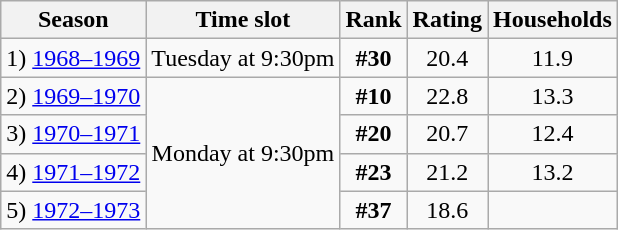<table class="wikitable" style="text-align:center">
<tr>
<th>Season</th>
<th>Time slot</th>
<th>Rank</th>
<th>Rating</th>
<th>Households <br></th>
</tr>
<tr>
<td>1) <a href='#'>1968–1969</a></td>
<td>Tuesday at 9:30pm</td>
<td><strong>#30</strong></td>
<td>20.4</td>
<td>11.9</td>
</tr>
<tr>
<td>2) <a href='#'>1969–1970</a></td>
<td rowspan="4">Monday at 9:30pm</td>
<td><strong>#10</strong></td>
<td>22.8</td>
<td>13.3</td>
</tr>
<tr>
<td>3) <a href='#'>1970–1971</a></td>
<td><strong>#20</strong></td>
<td>20.7</td>
<td>12.4</td>
</tr>
<tr>
<td>4) <a href='#'>1971–1972</a></td>
<td><strong>#23</strong></td>
<td>21.2</td>
<td>13.2</td>
</tr>
<tr>
<td>5) <a href='#'>1972–1973</a></td>
<td><strong>#37</strong></td>
<td>18.6</td>
<td></td>
</tr>
</table>
